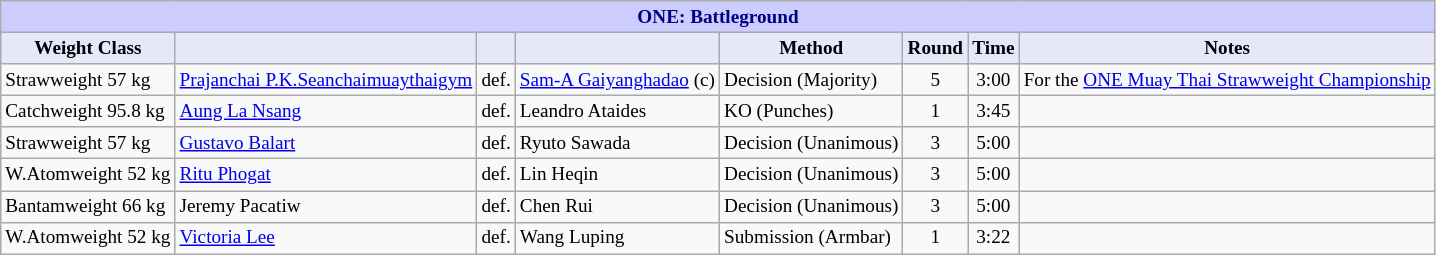<table class="wikitable" style="font-size: 80%;">
<tr>
<th colspan="8" style="background-color: #ccf; color: #000080; text-align: center;"><strong>ONE: Battleground</strong></th>
</tr>
<tr>
<th colspan="1" style="background-color: #E6E8FA; color: #000000; text-align: center;">Weight Class</th>
<th colspan="1" style="background-color: #E6E8FA; color: #000000; text-align: center;"></th>
<th colspan="1" style="background-color: #E6E8FA; color: #000000; text-align: center;"></th>
<th colspan="1" style="background-color: #E6E8FA; color: #000000; text-align: center;"></th>
<th colspan="1" style="background-color: #E6E8FA; color: #000000; text-align: center;">Method</th>
<th colspan="1" style="background-color: #E6E8FA; color: #000000; text-align: center;">Round</th>
<th colspan="1" style="background-color: #E6E8FA; color: #000000; text-align: center;">Time</th>
<th colspan="1" style="background-color: #E6E8FA; color: #000000; text-align: center;">Notes</th>
</tr>
<tr>
<td>Strawweight 57 kg</td>
<td> <a href='#'>Prajanchai P.K.Seanchaimuaythaigym</a></td>
<td>def.</td>
<td> <a href='#'>Sam-A Gaiyanghadao</a> (c)</td>
<td>Decision (Majority)</td>
<td align=center>5</td>
<td align=center>3:00</td>
<td>For the <a href='#'>ONE Muay Thai Strawweight Championship</a></td>
</tr>
<tr>
<td>Catchweight 95.8 kg</td>
<td> <a href='#'>Aung La Nsang</a></td>
<td>def.</td>
<td> Leandro Ataides</td>
<td>KO (Punches)</td>
<td align=center>1</td>
<td align=center>3:45</td>
<td></td>
</tr>
<tr>
<td>Strawweight 57 kg</td>
<td> <a href='#'>Gustavo Balart</a></td>
<td>def.</td>
<td> Ryuto Sawada</td>
<td>Decision (Unanimous)</td>
<td align=center>3</td>
<td align=center>5:00</td>
<td></td>
</tr>
<tr>
<td>W.Atomweight 52 kg</td>
<td> <a href='#'>Ritu Phogat</a></td>
<td>def.</td>
<td> Lin Heqin</td>
<td>Decision (Unanimous)</td>
<td align=center>3</td>
<td align=center>5:00</td>
<td></td>
</tr>
<tr>
<td>Bantamweight 66 kg</td>
<td> Jeremy Pacatiw</td>
<td>def.</td>
<td> Chen Rui</td>
<td>Decision (Unanimous)</td>
<td align=center>3</td>
<td align=center>5:00</td>
<td></td>
</tr>
<tr>
<td>W.Atomweight 52 kg</td>
<td> <a href='#'>Victoria Lee</a></td>
<td>def.</td>
<td> Wang Luping</td>
<td>Submission (Armbar)</td>
<td align=center>1</td>
<td align=center>3:22</td>
<td></td>
</tr>
</table>
